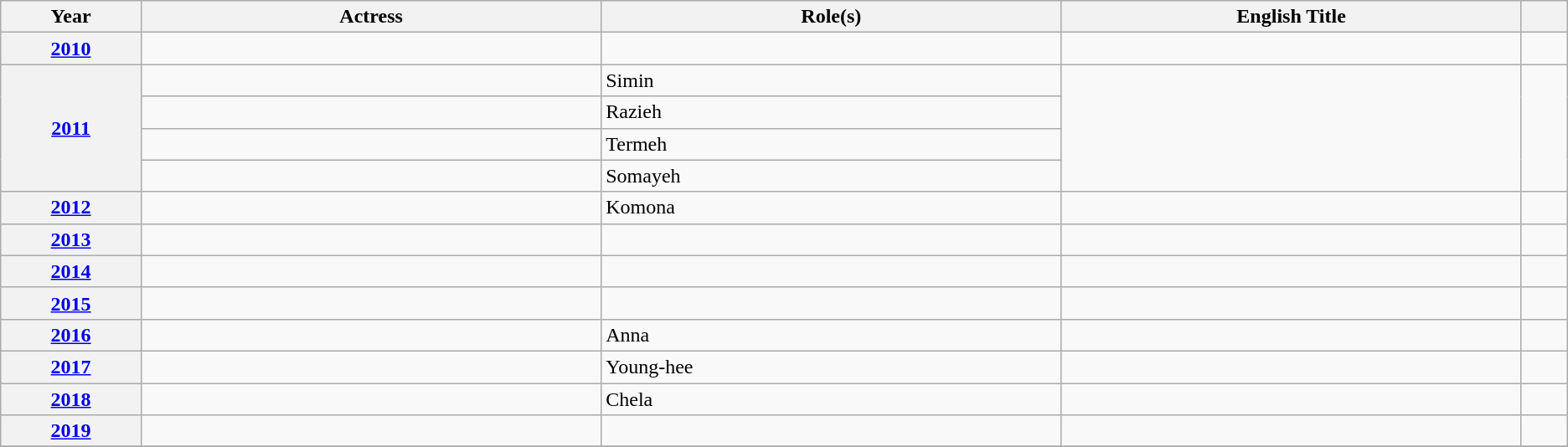<table class="wikitable unsortable">
<tr>
<th scope="col" style="width:3%;">Year</th>
<th scope="col" style="width:10%;">Actress</th>
<th scope="col" style="width:10%;">Role(s)</th>
<th scope="col" style="width:10%;">English Title</th>
<th scope="col" style="width:1%;" class="unsortable"></th>
</tr>
<tr>
<th scope="row" style="text-align:center"><a href='#'>2010</a></th>
<td></td>
<td></td>
<td></td>
<td style="text-align:center;"></td>
</tr>
<tr>
<th scope="row", rowspan="4" style="text-align:center;"><a href='#'>2011</a></th>
<td> </td>
<td>Simin</td>
<td rowspan="4"></td>
<td rowspan="4" style="text-align:center;"></td>
</tr>
<tr>
<td> </td>
<td>Razieh</td>
</tr>
<tr>
<td> </td>
<td>Termeh</td>
</tr>
<tr>
<td> </td>
<td>Somayeh</td>
</tr>
<tr>
<th scope="row", style="text-align:center;"><a href='#'>2012</a></th>
<td></td>
<td>Komona</td>
<td></td>
<td style="text-align:center;"></td>
</tr>
<tr>
<th scope="row", style="text-align:center;"><a href='#'>2013</a></th>
<td></td>
<td></td>
<td colspan="1"></td>
<td style="text-align:center;"></td>
</tr>
<tr>
<th scope="row", style="text-align:center;"><a href='#'>2014</a></th>
<td></td>
<td></td>
<td></td>
<td style="text-align:center;"></td>
</tr>
<tr>
<th scope="row", style="text-align:center;"><a href='#'>2015</a></th>
<td></td>
<td></td>
<td colspan="1"></td>
<td style="text-align:center;"></td>
</tr>
<tr>
<th scope="row", style="text-align:center;"><a href='#'>2016</a></th>
<td></td>
<td>Anna</td>
<td></td>
<td style="text-align:center;"></td>
</tr>
<tr>
<th scope="row", style="text-align:center;"><a href='#'>2017</a></th>
<td></td>
<td>Young-hee</td>
<td></td>
<td style="text-align:center;"></td>
</tr>
<tr>
<th scope="row", style="text-align:center;"><a href='#'>2018</a></th>
<td></td>
<td>Chela</td>
<td></td>
<td style="text-align:center;"></td>
</tr>
<tr>
<th scope="row", style="text-align:center;"><a href='#'>2019</a></th>
<td></td>
<td></td>
<td></td>
<td style="text-align:center;"></td>
</tr>
<tr>
</tr>
</table>
